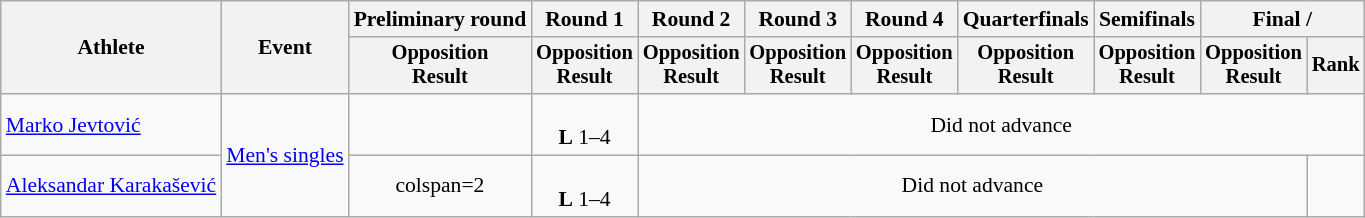<table class="wikitable" style="font-size:90%">
<tr>
<th rowspan=2>Athlete</th>
<th rowspan=2>Event</th>
<th>Preliminary round</th>
<th>Round 1</th>
<th>Round 2</th>
<th>Round 3</th>
<th>Round 4</th>
<th>Quarterfinals</th>
<th>Semifinals</th>
<th colspan=2>Final / </th>
</tr>
<tr style="font-size:95%">
<th>Opposition<br>Result</th>
<th>Opposition<br>Result</th>
<th>Opposition<br>Result</th>
<th>Opposition<br>Result</th>
<th>Opposition<br>Result</th>
<th>Opposition<br>Result</th>
<th>Opposition<br>Result</th>
<th>Opposition<br>Result</th>
<th>Rank</th>
</tr>
<tr align=center>
<td align=left><a href='#'>Marko Jevtović</a></td>
<td align=left rowspan=2><a href='#'>Men's singles</a></td>
<td></td>
<td><br><strong>L</strong> 1–4</td>
<td colspan=7>Did not advance</td>
</tr>
<tr align=center>
<td align=left><a href='#'>Aleksandar Karakašević</a></td>
<td>colspan=2 </td>
<td><br><strong>L</strong> 1–4</td>
<td colspan=6>Did not advance</td>
</tr>
</table>
